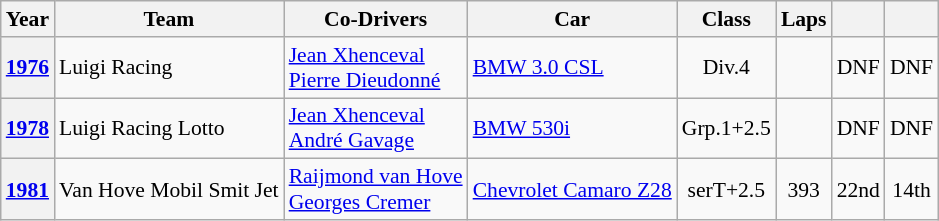<table class="wikitable" style="text-align:center; font-size:90%">
<tr>
<th>Year</th>
<th>Team</th>
<th>Co-Drivers</th>
<th>Car</th>
<th>Class</th>
<th>Laps</th>
<th></th>
<th></th>
</tr>
<tr>
<th><a href='#'>1976</a></th>
<td align="left"> Luigi Racing</td>
<td align="left"> <a href='#'>Jean Xhenceval</a><br> <a href='#'>Pierre Dieudonné</a></td>
<td align="left"><a href='#'>BMW 3.0 CSL</a></td>
<td>Div.4</td>
<td></td>
<td>DNF</td>
<td>DNF</td>
</tr>
<tr>
<th><a href='#'>1978</a></th>
<td align="left"> Luigi Racing Lotto</td>
<td align="left"> <a href='#'>Jean Xhenceval</a><br> <a href='#'>André Gavage</a></td>
<td align="left"><a href='#'>BMW 530i</a></td>
<td>Grp.1+2.5</td>
<td></td>
<td>DNF</td>
<td>DNF</td>
</tr>
<tr>
<th><a href='#'>1981</a></th>
<td align="left"> Van Hove Mobil Smit Jet</td>
<td align="left"> <a href='#'>Raijmond van Hove</a><br> <a href='#'>Georges Cremer</a></td>
<td align="left"><a href='#'>Chevrolet Camaro Z28</a></td>
<td>serT+2.5</td>
<td>393</td>
<td>22nd</td>
<td>14th</td>
</tr>
</table>
